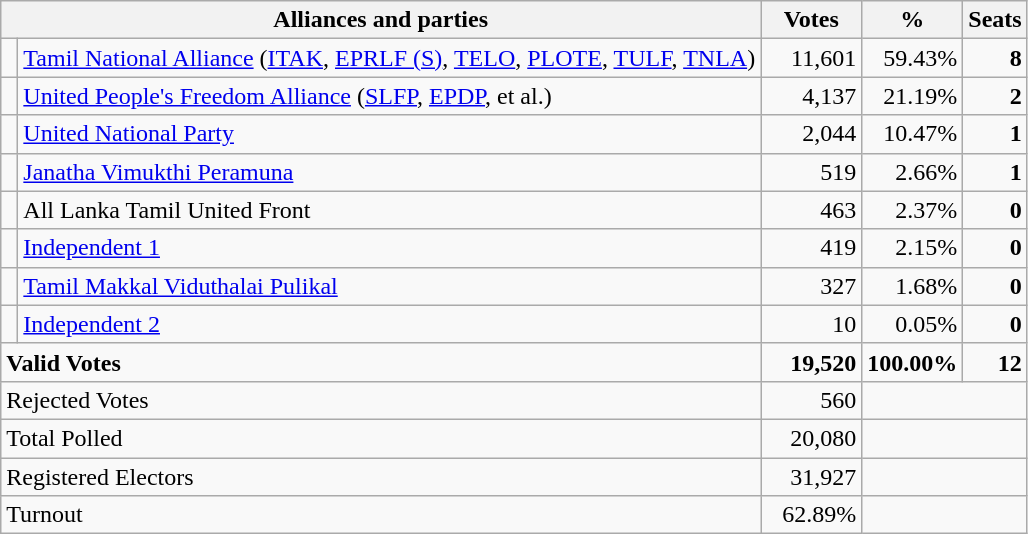<table class="wikitable" border="1" style="text-align:right;">
<tr>
<th valign=bottom align=left colspan=2>Alliances and parties</th>
<th valign=bottom align=center width="60">Votes</th>
<th valign=bottom align=center width="50">%</th>
<th valign=bottom align=center>Seats</th>
</tr>
<tr>
<td bgcolor=> </td>
<td align=left><a href='#'>Tamil National Alliance</a> (<a href='#'>ITAK</a>, <a href='#'>EPRLF (S)</a>, <a href='#'>TELO</a>, <a href='#'>PLOTE</a>, <a href='#'>TULF</a>, <a href='#'>TNLA</a>)</td>
<td>11,601</td>
<td>59.43%</td>
<td><strong>8</strong></td>
</tr>
<tr>
<td bgcolor=> </td>
<td align=left><a href='#'>United People's Freedom Alliance</a> (<a href='#'>SLFP</a>, <a href='#'>EPDP</a>, et al.)</td>
<td>4,137</td>
<td>21.19%</td>
<td><strong>2</strong></td>
</tr>
<tr>
<td bgcolor=> </td>
<td align=left><a href='#'>United National Party</a></td>
<td>2,044</td>
<td>10.47%</td>
<td><strong>1</strong></td>
</tr>
<tr>
<td bgcolor=> </td>
<td align=left><a href='#'>Janatha Vimukthi Peramuna</a></td>
<td>519</td>
<td>2.66%</td>
<td><strong>1</strong></td>
</tr>
<tr>
<td></td>
<td align=left>All Lanka Tamil United Front</td>
<td>463</td>
<td>2.37%</td>
<td><strong>0</strong></td>
</tr>
<tr>
<td></td>
<td align=left><a href='#'>Independent 1</a></td>
<td>419</td>
<td>2.15%</td>
<td><strong>0</strong></td>
</tr>
<tr>
<td></td>
<td align=left><a href='#'>Tamil Makkal Viduthalai Pulikal</a></td>
<td>327</td>
<td>1.68%</td>
<td><strong>0</strong></td>
</tr>
<tr>
<td></td>
<td align=left><a href='#'>Independent 2</a></td>
<td>10</td>
<td>0.05%</td>
<td><strong>0</strong></td>
</tr>
<tr>
<td colspan=2 align=left><strong>Valid Votes</strong></td>
<td><strong>19,520</strong></td>
<td><strong>100.00%</strong></td>
<td><strong>12</strong></td>
</tr>
<tr>
<td colspan=2 align=left>Rejected Votes</td>
<td>560</td>
<td colspan=2></td>
</tr>
<tr>
<td colspan=2 align=left>Total Polled</td>
<td>20,080</td>
<td colspan=2></td>
</tr>
<tr>
<td colspan=2 align=left>Registered Electors</td>
<td>31,927</td>
<td colspan=2></td>
</tr>
<tr>
<td colspan=2 align=left>Turnout</td>
<td>62.89%</td>
<td colspan=2></td>
</tr>
</table>
